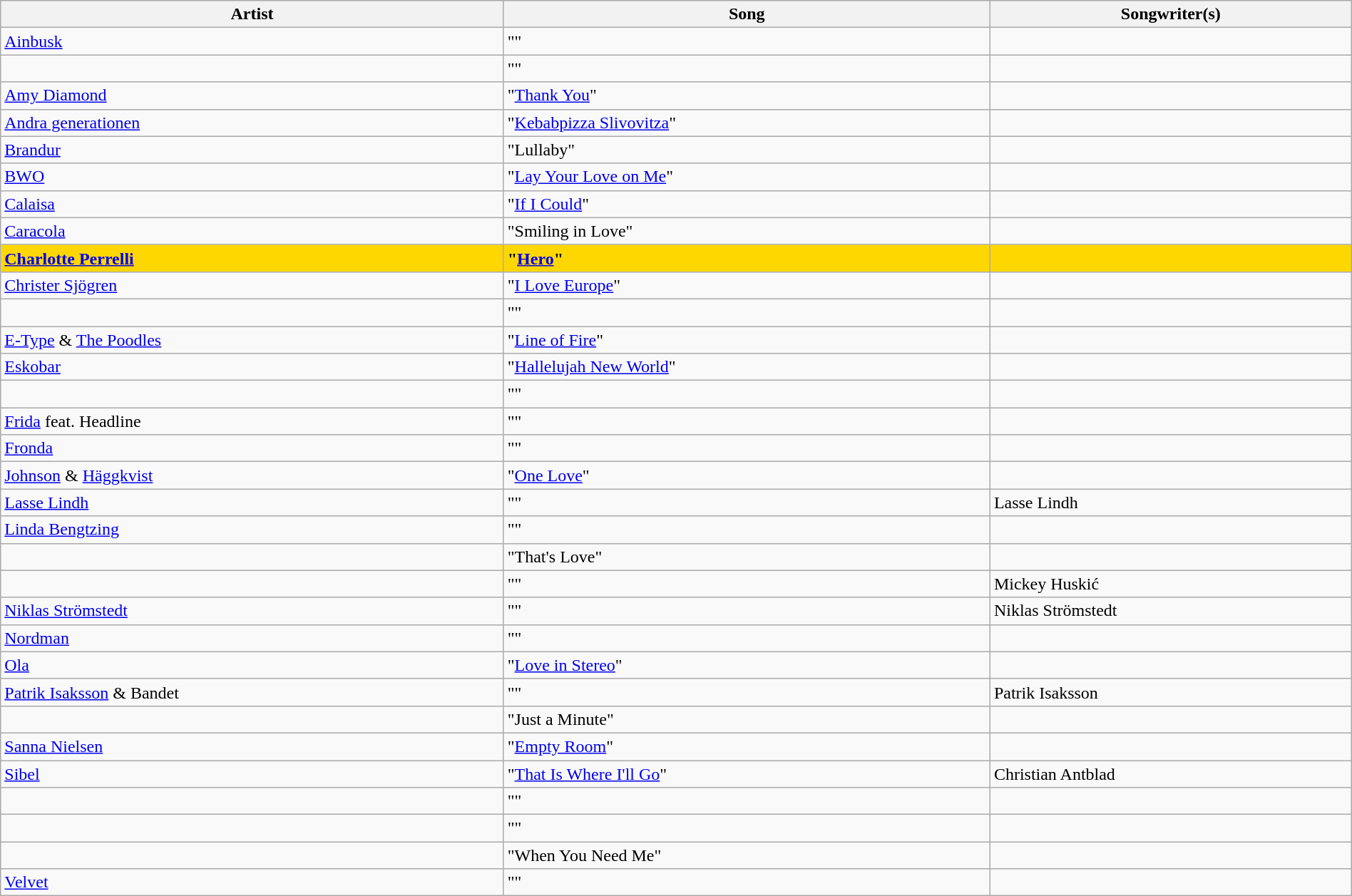<table class="wikitable sortable" width="100%" style="margin: 1em auto 1em auto;">
<tr>
<th>Artist</th>
<th>Song</th>
<th>Songwriter(s)</th>
</tr>
<tr>
<td><a href='#'>Ainbusk</a></td>
<td>""</td>
<td></td>
</tr>
<tr>
<td></td>
<td>""</td>
<td></td>
</tr>
<tr>
<td><a href='#'>Amy Diamond</a></td>
<td>"<a href='#'>Thank You</a>"</td>
<td></td>
</tr>
<tr>
<td><a href='#'>Andra generationen</a></td>
<td>"<a href='#'>Kebabpizza Slivovitza</a>"</td>
<td></td>
</tr>
<tr>
<td><a href='#'>Brandur</a></td>
<td>"Lullaby"</td>
<td></td>
</tr>
<tr>
<td><a href='#'>BWO</a></td>
<td>"<a href='#'>Lay Your Love on Me</a>"</td>
<td></td>
</tr>
<tr>
<td><a href='#'>Calaisa</a></td>
<td>"<a href='#'>If I Could</a>"</td>
<td></td>
</tr>
<tr>
<td><a href='#'>Caracola</a></td>
<td>"Smiling in Love"</td>
<td></td>
</tr>
<tr style="background:gold;">
<td><strong><a href='#'>Charlotte Perrelli</a></strong></td>
<td><strong>"<a href='#'>Hero</a>"</strong></td>
<td><strong></strong></td>
</tr>
<tr>
<td><a href='#'>Christer Sjögren</a></td>
<td>"<a href='#'>I Love Europe</a>"</td>
<td></td>
</tr>
<tr>
<td></td>
<td>""</td>
<td></td>
</tr>
<tr>
<td><a href='#'>E-Type</a> & <a href='#'>The Poodles</a></td>
<td>"<a href='#'>Line of Fire</a>"</td>
<td></td>
</tr>
<tr>
<td><a href='#'>Eskobar</a></td>
<td>"<a href='#'>Hallelujah New World</a>"</td>
<td></td>
</tr>
<tr>
<td></td>
<td>""</td>
<td></td>
</tr>
<tr>
<td><a href='#'>Frida</a> feat. Headline</td>
<td>""</td>
<td></td>
</tr>
<tr>
<td><a href='#'>Fronda</a></td>
<td>""</td>
<td></td>
</tr>
<tr>
<td><a href='#'>Johnson</a> & <a href='#'>Häggkvist</a></td>
<td>"<a href='#'>One Love</a>"</td>
<td></td>
</tr>
<tr>
<td><a href='#'>Lasse Lindh</a></td>
<td>""</td>
<td>Lasse Lindh</td>
</tr>
<tr>
<td><a href='#'>Linda Bengtzing</a></td>
<td>""</td>
<td></td>
</tr>
<tr>
<td></td>
<td>"That's Love"</td>
<td></td>
</tr>
<tr>
<td></td>
<td>""</td>
<td>Mickey Huskić</td>
</tr>
<tr>
<td><a href='#'>Niklas Strömstedt</a></td>
<td>""</td>
<td>Niklas Strömstedt</td>
</tr>
<tr>
<td><a href='#'>Nordman</a></td>
<td>""</td>
<td></td>
</tr>
<tr>
<td><a href='#'>Ola</a></td>
<td>"<a href='#'>Love in Stereo</a>"</td>
<td></td>
</tr>
<tr>
<td><a href='#'>Patrik Isaksson</a> & Bandet</td>
<td>""</td>
<td>Patrik Isaksson</td>
</tr>
<tr>
<td></td>
<td>"Just a Minute"</td>
<td></td>
</tr>
<tr>
<td><a href='#'>Sanna Nielsen</a></td>
<td>"<a href='#'>Empty Room</a>"</td>
<td></td>
</tr>
<tr>
<td><a href='#'>Sibel</a></td>
<td>"<a href='#'>That Is Where I'll Go</a>"</td>
<td>Christian Antblad</td>
</tr>
<tr>
<td></td>
<td>""</td>
<td></td>
</tr>
<tr>
<td></td>
<td>""</td>
<td></td>
</tr>
<tr>
<td></td>
<td>"When You Need Me"</td>
<td></td>
</tr>
<tr>
<td><a href='#'>Velvet</a></td>
<td>""</td>
<td></td>
</tr>
</table>
